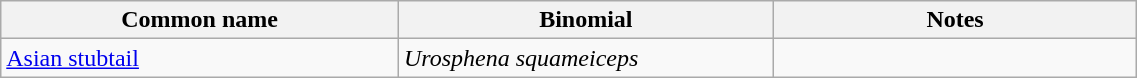<table style="width:60%;" class="wikitable">
<tr>
<th width=35%>Common name</th>
<th width=33%>Binomial</th>
<th width=32%>Notes</th>
</tr>
<tr>
<td><a href='#'>Asian stubtail</a></td>
<td><em>Urosphena squameiceps</em></td>
<td></td>
</tr>
</table>
